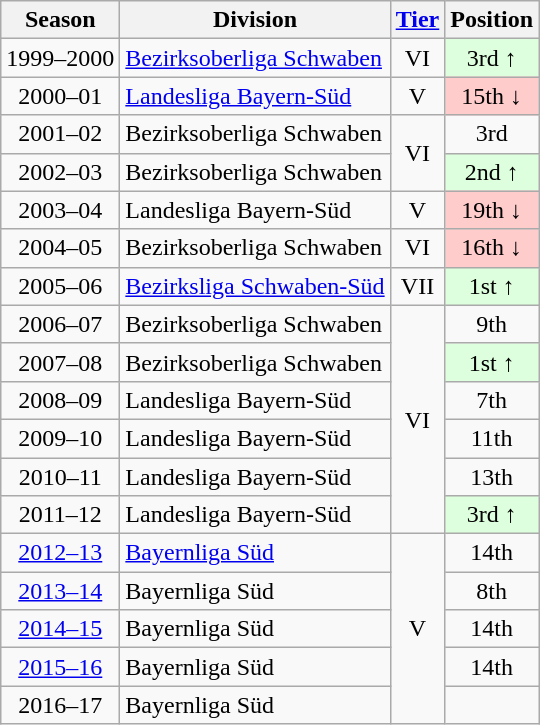<table class="wikitable">
<tr>
<th>Season</th>
<th>Division</th>
<th><a href='#'>Tier</a></th>
<th>Position</th>
</tr>
<tr align="center">
<td>1999–2000</td>
<td align="left"><a href='#'>Bezirksoberliga Schwaben</a></td>
<td>VI</td>
<td style="background:#ddffdd">3rd ↑</td>
</tr>
<tr align="center">
<td>2000–01</td>
<td align="left"><a href='#'>Landesliga Bayern-Süd</a></td>
<td>V</td>
<td style="background:#ffcccc">15th ↓</td>
</tr>
<tr align="center">
<td>2001–02</td>
<td align="left">Bezirksoberliga Schwaben</td>
<td rowspan=2>VI</td>
<td>3rd</td>
</tr>
<tr align="center">
<td>2002–03</td>
<td align="left">Bezirksoberliga Schwaben</td>
<td style="background:#ddffdd">2nd ↑</td>
</tr>
<tr align="center">
<td>2003–04</td>
<td align="left">Landesliga Bayern-Süd</td>
<td>V</td>
<td style="background:#ffcccc">19th ↓</td>
</tr>
<tr align="center">
<td>2004–05</td>
<td align="left">Bezirksoberliga Schwaben</td>
<td>VI</td>
<td style="background:#ffcccc">16th ↓</td>
</tr>
<tr align="center">
<td>2005–06</td>
<td align="left"><a href='#'>Bezirksliga Schwaben-Süd</a></td>
<td>VII</td>
<td style="background:#ddffdd">1st ↑</td>
</tr>
<tr align="center">
<td>2006–07</td>
<td align="left">Bezirksoberliga Schwaben</td>
<td rowspan=6>VI</td>
<td>9th</td>
</tr>
<tr align="center">
<td>2007–08</td>
<td align="left">Bezirksoberliga Schwaben</td>
<td style="background:#ddffdd">1st ↑</td>
</tr>
<tr align="center">
<td>2008–09</td>
<td align="left">Landesliga Bayern-Süd</td>
<td>7th</td>
</tr>
<tr align="center">
<td>2009–10</td>
<td align="left">Landesliga Bayern-Süd</td>
<td>11th</td>
</tr>
<tr align="center">
<td>2010–11</td>
<td align="left">Landesliga Bayern-Süd</td>
<td>13th</td>
</tr>
<tr align="center">
<td>2011–12</td>
<td align="left">Landesliga Bayern-Süd</td>
<td style="background:#ddffdd">3rd ↑</td>
</tr>
<tr align="center">
<td><a href='#'>2012–13</a></td>
<td align="left"><a href='#'>Bayernliga Süd</a></td>
<td rowspan=5>V</td>
<td>14th</td>
</tr>
<tr align="center">
<td><a href='#'>2013–14</a></td>
<td align="left">Bayernliga Süd</td>
<td>8th</td>
</tr>
<tr align="center">
<td><a href='#'>2014–15</a></td>
<td align="left">Bayernliga Süd</td>
<td>14th</td>
</tr>
<tr align="center">
<td><a href='#'>2015–16</a></td>
<td align="left">Bayernliga Süd</td>
<td>14th</td>
</tr>
<tr align="center">
<td>2016–17</td>
<td align="left">Bayernliga Süd</td>
<td></td>
</tr>
</table>
